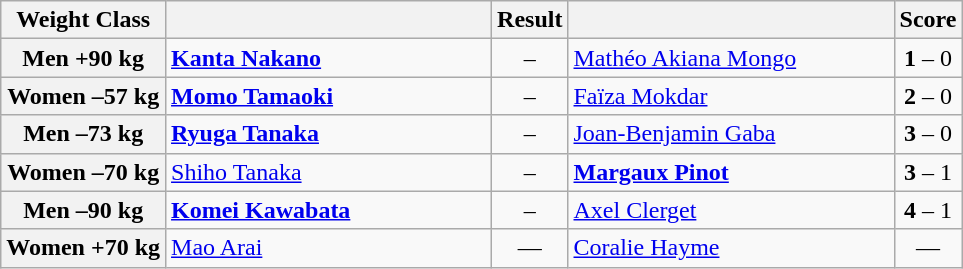<table class="wikitable">
<tr>
<th>Weight Class</th>
<th style="width:210px;"></th>
<th>Result</th>
<th style="width:210px;"></th>
<th>Score</th>
</tr>
<tr>
<th>Men +90 kg</th>
<td><strong><a href='#'>Kanta Nakano</a></strong></td>
<td align="center"><strong></strong> – </td>
<td><a href='#'>Mathéo Akiana Mongo</a></td>
<td align="center"><strong>1</strong> – 0</td>
</tr>
<tr>
<th>Women –57 kg</th>
<td><strong><a href='#'>Momo Tamaoki</a></strong></td>
<td align="center"><strong></strong> – </td>
<td><a href='#'>Faïza Mokdar</a></td>
<td align="center"><strong>2</strong> – 0</td>
</tr>
<tr>
<th>Men –73 kg</th>
<td><strong><a href='#'>Ryuga Tanaka</a></strong></td>
<td align="center"><strong></strong> – </td>
<td><a href='#'>Joan-Benjamin Gaba</a></td>
<td align="center"><strong>3</strong> – 0</td>
</tr>
<tr>
<th>Women –70 kg</th>
<td><a href='#'>Shiho Tanaka</a></td>
<td align="center"> – <strong></strong></td>
<td><strong><a href='#'>Margaux Pinot</a></strong></td>
<td align="center"><strong>3</strong> – 1</td>
</tr>
<tr>
<th>Men –90 kg</th>
<td><strong><a href='#'>Komei Kawabata</a></strong></td>
<td align="center"><strong></strong> – </td>
<td><a href='#'>Axel Clerget</a></td>
<td align="center"><strong>4</strong> – 1</td>
</tr>
<tr>
<th>Women +70 kg</th>
<td><a href='#'>Mao Arai</a></td>
<td align="center">—</td>
<td><a href='#'>Coralie Hayme</a></td>
<td align="center">—</td>
</tr>
</table>
